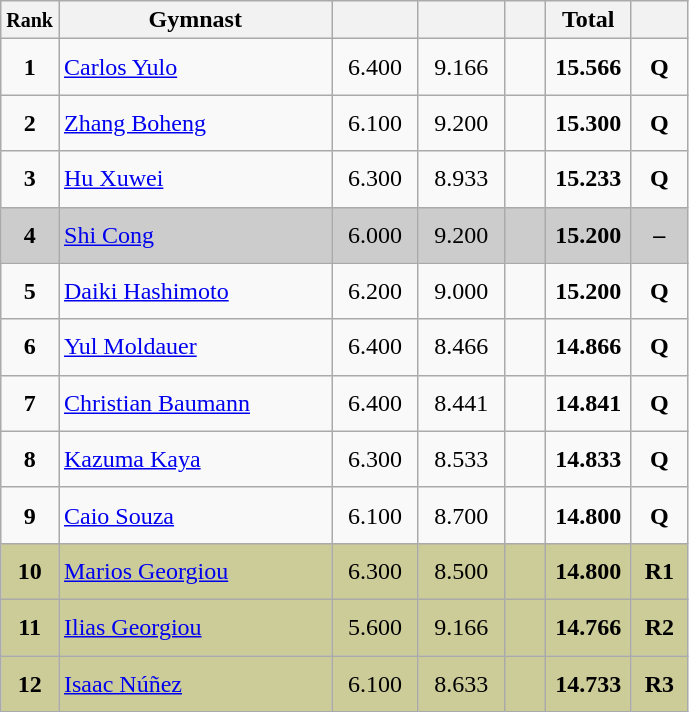<table class="wikitable sortable" style="text-align:center;">
<tr>
<th scope="col" style="width:15px;"><small>Rank</small></th>
<th scope="col" style="width:175px;">Gymnast</th>
<th scope="col" style="width:50px;"><small></small></th>
<th scope="col" style="width:50px;"><small></small></th>
<th scope="col" style="width:20px;"><small></small></th>
<th scope="col" style="width:50px;">Total</th>
<th scope="col" style="width:30px;"><small></small></th>
</tr>
<tr>
<td scope="row" style="text-align:center"><strong>1</strong></td>
<td style="height:30px; text-align:left;"> <a href='#'>Carlos Yulo</a></td>
<td>6.400</td>
<td>9.166</td>
<td></td>
<td><strong>15.566</strong></td>
<td><strong>Q</strong></td>
</tr>
<tr>
<td scope="row" style="text-align:center"><strong>2</strong></td>
<td style="height:30px; text-align:left;"> <a href='#'>Zhang Boheng</a></td>
<td>6.100</td>
<td>9.200</td>
<td></td>
<td><strong>15.300</strong></td>
<td><strong>Q</strong></td>
</tr>
<tr>
<td scope="row" style="text-align:center"><strong>3</strong></td>
<td style="height:30px; text-align:left;"> <a href='#'>Hu Xuwei</a></td>
<td>6.300</td>
<td>8.933</td>
<td></td>
<td><strong>15.233</strong></td>
<td><strong>Q</strong></td>
</tr>
<tr style="background:#cccccc;">
<td scope="row" style="text-align:center"><strong>4</strong></td>
<td style="height:30px; text-align:left;"> <a href='#'>Shi Cong</a></td>
<td>6.000</td>
<td>9.200</td>
<td></td>
<td><strong>15.200</strong></td>
<td><strong>–</strong></td>
</tr>
<tr>
<td scope="row" style="text-align:center"><strong>5</strong></td>
<td style="height:30px; text-align:left;"> <a href='#'>Daiki Hashimoto</a></td>
<td>6.200</td>
<td>9.000</td>
<td></td>
<td><strong>15.200</strong></td>
<td><strong>Q</strong></td>
</tr>
<tr>
<td scope="row" style="text-align:center"><strong>6</strong></td>
<td style="height:30px; text-align:left;"> <a href='#'>Yul Moldauer</a></td>
<td>6.400</td>
<td>8.466</td>
<td></td>
<td><strong>14.866</strong></td>
<td><strong>Q</strong></td>
</tr>
<tr>
<td scope="row" style="text-align:center"><strong>7</strong></td>
<td style="height:30px; text-align:left;"> <a href='#'>Christian Baumann</a></td>
<td>6.400</td>
<td>8.441</td>
<td></td>
<td><strong>14.841</strong></td>
<td><strong>Q</strong></td>
</tr>
<tr>
<td scope="row" style="text-align:center"><strong>8</strong></td>
<td style="height:30px; text-align:left;"> <a href='#'>Kazuma Kaya</a></td>
<td>6.300</td>
<td>8.533</td>
<td></td>
<td><strong>14.833</strong></td>
<td><strong>Q</strong></td>
</tr>
<tr>
<td scope="row" style="text-align:center"><strong>9</strong></td>
<td style="height:30px; text-align:left;"> <a href='#'>Caio Souza</a></td>
<td>6.100</td>
<td>8.700</td>
<td></td>
<td><strong>14.800</strong></td>
<td><strong>Q</strong></td>
</tr>
<tr style="background:#cccc99;">
<td scope="row" style="text-align:center"><strong>10</strong></td>
<td style="height:30px; text-align:left;"> <a href='#'>Marios Georgiou</a></td>
<td>6.300</td>
<td>8.500</td>
<td></td>
<td><strong>14.800</strong></td>
<td><strong>R1</strong></td>
</tr>
<tr style="background:#cccc99;">
<td scope="row" style="text-align:center"><strong>11</strong></td>
<td style="height:30px; text-align:left;"> <a href='#'>Ilias Georgiou</a></td>
<td>5.600</td>
<td>9.166</td>
<td></td>
<td><strong>14.766</strong></td>
<td><strong>R2</strong></td>
</tr>
<tr style="background:#cccc99;">
<td scope="row" style="text-align:center"><strong>12</strong></td>
<td style="height:30px; text-align:left;"> <a href='#'>Isaac Núñez</a></td>
<td>6.100</td>
<td>8.633</td>
<td></td>
<td><strong>14.733</strong></td>
<td><strong>R3</strong></td>
</tr>
</table>
